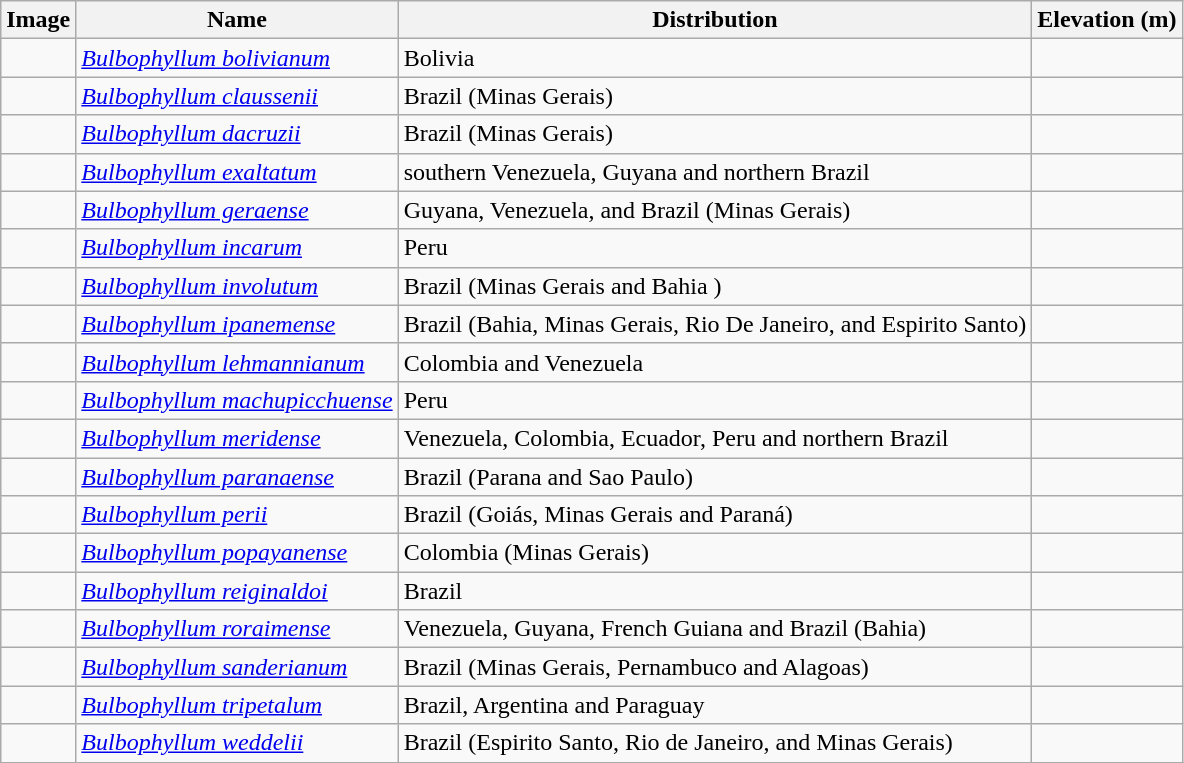<table class="wikitable ">
<tr>
<th>Image</th>
<th>Name</th>
<th>Distribution</th>
<th>Elevation (m)</th>
</tr>
<tr>
<td></td>
<td><em><a href='#'>Bulbophyllum bolivianum</a></em> </td>
<td>Bolivia</td>
<td></td>
</tr>
<tr>
<td></td>
<td><em><a href='#'>Bulbophyllum claussenii</a></em> </td>
<td>Brazil (Minas Gerais)</td>
<td></td>
</tr>
<tr>
<td></td>
<td><em><a href='#'>Bulbophyllum dacruzii</a></em> </td>
<td>Brazil (Minas Gerais)</td>
<td></td>
</tr>
<tr>
<td></td>
<td><em><a href='#'>Bulbophyllum exaltatum</a></em> </td>
<td>southern Venezuela, Guyana and northern Brazil</td>
<td></td>
</tr>
<tr>
<td></td>
<td><em><a href='#'>Bulbophyllum geraense</a></em> </td>
<td>Guyana, Venezuela, and Brazil (Minas Gerais)</td>
<td></td>
</tr>
<tr>
<td></td>
<td><em><a href='#'>Bulbophyllum incarum</a></em> </td>
<td>Peru</td>
<td></td>
</tr>
<tr>
<td></td>
<td><em><a href='#'>Bulbophyllum involutum</a></em> </td>
<td>Brazil (Minas Gerais and Bahia )</td>
<td></td>
</tr>
<tr>
<td></td>
<td><em><a href='#'>Bulbophyllum ipanemense</a></em> </td>
<td>Brazil (Bahia, Minas Gerais, Rio De Janeiro, and Espirito Santo)</td>
<td></td>
</tr>
<tr>
<td></td>
<td><em><a href='#'>Bulbophyllum lehmannianum</a></em> </td>
<td>Colombia and Venezuela</td>
<td></td>
</tr>
<tr>
<td></td>
<td><em><a href='#'>Bulbophyllum machupicchuense</a></em> </td>
<td>Peru</td>
<td></td>
</tr>
<tr>
<td></td>
<td><em><a href='#'>Bulbophyllum meridense</a></em> </td>
<td>Venezuela, Colombia, Ecuador, Peru and northern Brazil</td>
<td></td>
</tr>
<tr>
<td></td>
<td><em><a href='#'>Bulbophyllum paranaense</a></em> </td>
<td>Brazil (Parana and Sao Paulo)</td>
<td></td>
</tr>
<tr>
<td></td>
<td><em><a href='#'>Bulbophyllum perii</a></em> </td>
<td>Brazil (Goiás, Minas Gerais and Paraná)</td>
<td></td>
</tr>
<tr>
<td></td>
<td><em><a href='#'>Bulbophyllum popayanense</a></em> </td>
<td>Colombia (Minas Gerais)</td>
<td></td>
</tr>
<tr>
<td></td>
<td><em><a href='#'>Bulbophyllum reiginaldoi</a></em> </td>
<td>Brazil</td>
<td></td>
</tr>
<tr>
<td></td>
<td><em><a href='#'>Bulbophyllum roraimense</a></em> </td>
<td>Venezuela, Guyana, French Guiana and Brazil (Bahia)</td>
<td></td>
</tr>
<tr>
<td></td>
<td><em><a href='#'>Bulbophyllum sanderianum</a></em> </td>
<td>Brazil (Minas Gerais, Pernambuco and Alagoas)</td>
<td></td>
</tr>
<tr>
<td></td>
<td><em><a href='#'>Bulbophyllum tripetalum</a></em> </td>
<td>Brazil, Argentina and Paraguay</td>
<td></td>
</tr>
<tr>
<td></td>
<td><em><a href='#'>Bulbophyllum weddelii</a></em> </td>
<td>Brazil (Espirito Santo, Rio de Janeiro, and Minas Gerais)</td>
<td></td>
</tr>
<tr>
</tr>
</table>
